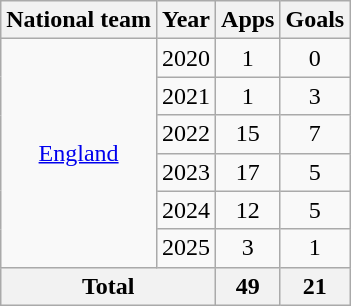<table class="wikitable" style="text-align:center">
<tr>
<th>National team</th>
<th>Year</th>
<th>Apps</th>
<th>Goals</th>
</tr>
<tr>
<td rowspan="6"><a href='#'>England</a></td>
<td>2020</td>
<td>1</td>
<td>0</td>
</tr>
<tr>
<td>2021</td>
<td>1</td>
<td>3</td>
</tr>
<tr>
<td>2022</td>
<td>15</td>
<td>7</td>
</tr>
<tr>
<td>2023</td>
<td>17</td>
<td>5</td>
</tr>
<tr>
<td>2024</td>
<td>12</td>
<td>5</td>
</tr>
<tr>
<td>2025</td>
<td>3</td>
<td>1</td>
</tr>
<tr>
<th colspan="2".>Total</th>
<th>49</th>
<th>21</th>
</tr>
</table>
